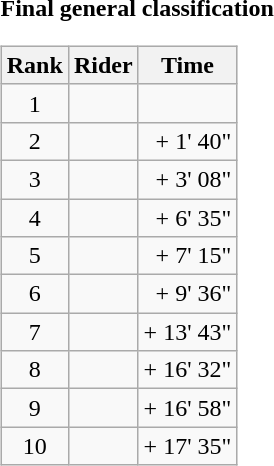<table>
<tr>
<td><strong>Final general classification</strong><br><table class="wikitable">
<tr>
<th scope="col">Rank</th>
<th scope="col">Rider</th>
<th scope="col">Time</th>
</tr>
<tr>
<td style="text-align:center;">1</td>
<td></td>
<td style="text-align:right;"></td>
</tr>
<tr>
<td style="text-align:center;">2</td>
<td></td>
<td style="text-align:right;">+ 1' 40"</td>
</tr>
<tr>
<td style="text-align:center;">3</td>
<td></td>
<td style="text-align:right;">+ 3' 08"</td>
</tr>
<tr>
<td style="text-align:center;">4</td>
<td></td>
<td style="text-align:right;">+ 6' 35"</td>
</tr>
<tr>
<td style="text-align:center;">5</td>
<td></td>
<td style="text-align:right;">+ 7' 15"</td>
</tr>
<tr>
<td style="text-align:center;">6</td>
<td></td>
<td style="text-align:right;">+ 9' 36"</td>
</tr>
<tr>
<td style="text-align:center;">7</td>
<td></td>
<td style="text-align:right;">+ 13' 43"</td>
</tr>
<tr>
<td style="text-align:center;">8</td>
<td></td>
<td style="text-align:right;">+ 16' 32"</td>
</tr>
<tr>
<td style="text-align:center;">9</td>
<td></td>
<td style="text-align:right;">+ 16' 58"</td>
</tr>
<tr>
<td style="text-align:center;">10</td>
<td></td>
<td style="text-align:right;">+ 17' 35"</td>
</tr>
</table>
</td>
</tr>
</table>
